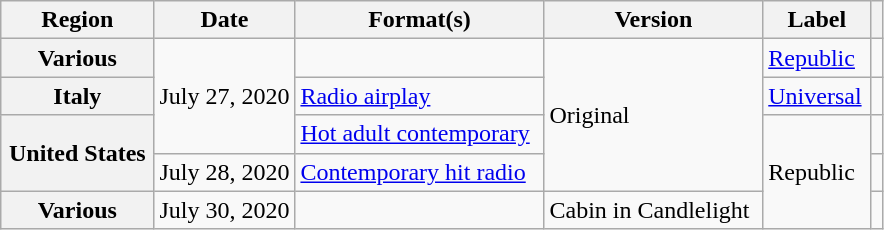<table class="wikitable plainrowheaders">
<tr>
<th scope="col">Region</th>
<th scope="col" width="16%">Date</th>
<th scope="col">Format(s)</th>
<th scope="col">Version</th>
<th scope="col">Label</th>
<th scope="col"></th>
</tr>
<tr>
<th scope="row">Various</th>
<td rowspan="3">July 27, 2020</td>
<td></td>
<td rowspan="4">Original</td>
<td><a href='#'>Republic</a></td>
<td style="text-align:center;"></td>
</tr>
<tr>
<th scope="row">Italy</th>
<td><a href='#'>Radio airplay</a></td>
<td><a href='#'>Universal</a></td>
<td style="text-align:center;"></td>
</tr>
<tr>
<th scope="row" rowspan="2">United States</th>
<td><a href='#'>Hot adult contemporary</a></td>
<td rowspan="3">Republic</td>
<td style="text-align:center;"></td>
</tr>
<tr>
<td>July 28, 2020</td>
<td><a href='#'>Contemporary hit radio</a></td>
<td style="text-align:center;"></td>
</tr>
<tr>
<th scope="row">Various</th>
<td>July 30, 2020</td>
<td></td>
<td>Cabin in Candlelight</td>
<td style="text-align:center;"></td>
</tr>
</table>
